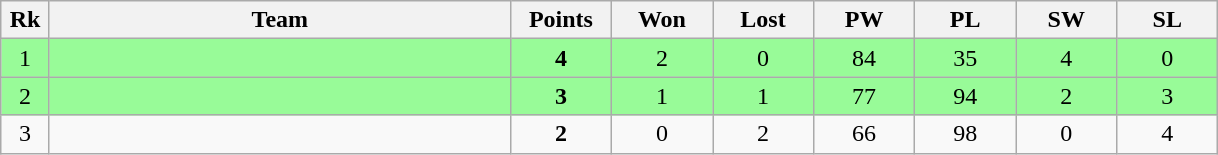<table class=wikitable style=text-align:center>
<tr>
<th width=25>Rk</th>
<th width=300>Team</th>
<th width=60>Points</th>
<th width=60>Won</th>
<th width=60>Lost</th>
<th width=60>PW</th>
<th width=60>PL</th>
<th width=60>SW</th>
<th width=60>SL</th>
</tr>
<tr bgcolor="#98fb98">
<td>1</td>
<td align=left></td>
<td><strong>4</strong></td>
<td>2</td>
<td>0</td>
<td>84</td>
<td>35</td>
<td>4</td>
<td>0</td>
</tr>
<tr bgcolor="#98fb98">
<td>2</td>
<td align=left></td>
<td><strong>3</strong></td>
<td>1</td>
<td>1</td>
<td>77</td>
<td>94</td>
<td>2</td>
<td>3</td>
</tr>
<tr>
<td>3</td>
<td align=left></td>
<td><strong>2</strong></td>
<td>0</td>
<td>2</td>
<td>66</td>
<td>98</td>
<td>0</td>
<td>4</td>
</tr>
</table>
